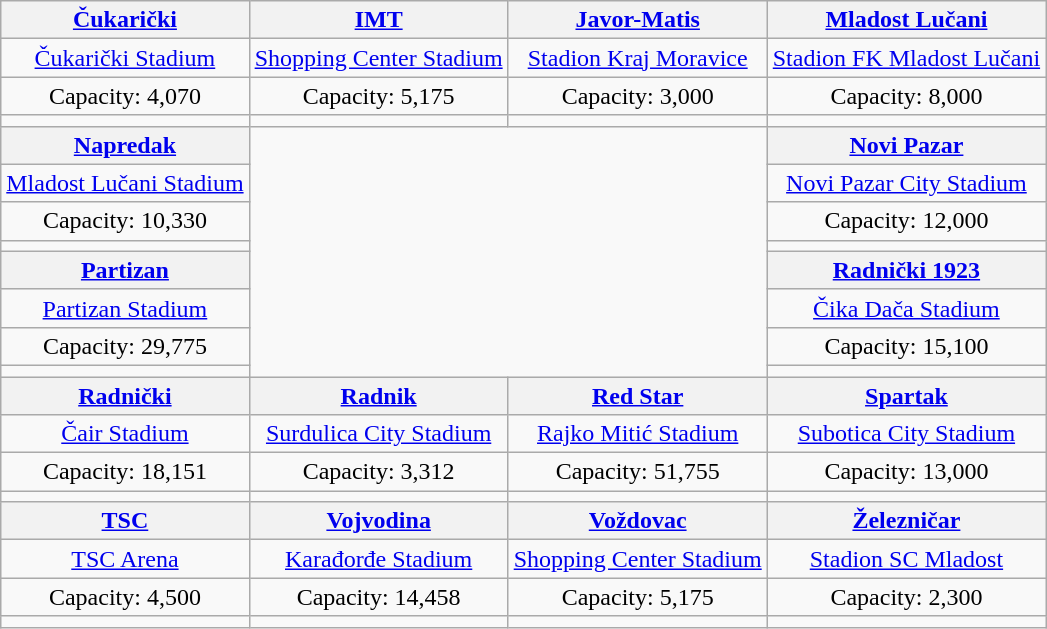<table class="wikitable" style="text-align:center">
<tr>
<th><a href='#'>Čukarički</a></th>
<th><a href='#'>IMT</a></th>
<th><a href='#'>Javor-Matis</a></th>
<th><a href='#'>Mladost Lučani</a></th>
</tr>
<tr>
<td><a href='#'>Čukarički Stadium</a></td>
<td><a href='#'>Shopping Center Stadium</a></td>
<td><a href='#'>Stadion Kraj Moravice</a></td>
<td><a href='#'>Stadion FK Mladost Lučani</a></td>
</tr>
<tr>
<td>Capacity: 4,070</td>
<td>Capacity: 5,175</td>
<td>Capacity: 3,000</td>
<td>Capacity: 8,000</td>
</tr>
<tr>
<td></td>
<td></td>
<td></td>
<td></td>
</tr>
<tr>
<th><a href='#'>Napredak</a></th>
<td colspan="2" rowspan="8"><br><br></td>
<th><a href='#'>Novi Pazar</a></th>
</tr>
<tr>
<td><a href='#'>Mladost Lučani Stadium</a></td>
<td><a href='#'>Novi Pazar City Stadium</a></td>
</tr>
<tr>
<td>Capacity: 10,330</td>
<td>Capacity: 12,000</td>
</tr>
<tr>
<td></td>
<td></td>
</tr>
<tr>
<th><a href='#'>Partizan</a></th>
<th><a href='#'>Radnički 1923</a></th>
</tr>
<tr>
<td><a href='#'>Partizan Stadium</a></td>
<td><a href='#'>Čika Dača Stadium</a></td>
</tr>
<tr>
<td>Capacity: 29,775</td>
<td>Capacity: 15,100</td>
</tr>
<tr>
<td></td>
<td></td>
</tr>
<tr>
<th><a href='#'>Radnički</a></th>
<th><a href='#'>Radnik</a></th>
<th><a href='#'>Red Star</a></th>
<th><a href='#'>Spartak</a></th>
</tr>
<tr>
<td><a href='#'>Čair Stadium</a></td>
<td><a href='#'>Surdulica City Stadium</a></td>
<td><a href='#'>Rajko Mitić Stadium</a></td>
<td><a href='#'>Subotica City Stadium</a></td>
</tr>
<tr>
<td>Capacity: 18,151</td>
<td>Capacity: 3,312</td>
<td>Capacity: 51,755</td>
<td>Capacity: 13,000</td>
</tr>
<tr>
<td></td>
<td></td>
<td></td>
<td></td>
</tr>
<tr>
<th><a href='#'>TSC</a></th>
<th><a href='#'>Vojvodina</a></th>
<th><a href='#'>Voždovac</a></th>
<th><a href='#'>Železničar</a></th>
</tr>
<tr>
<td><a href='#'>TSC Arena</a></td>
<td><a href='#'>Karađorđe Stadium</a></td>
<td><a href='#'>Shopping Center Stadium</a> </td>
<td><a href='#'>Stadion SC Mladost</a></td>
</tr>
<tr>
<td>Capacity: 4,500</td>
<td>Capacity: 14,458</td>
<td>Capacity: 5,175</td>
<td>Capacity: 2,300</td>
</tr>
<tr>
<td></td>
<td></td>
<td></td>
<td></td>
</tr>
</table>
